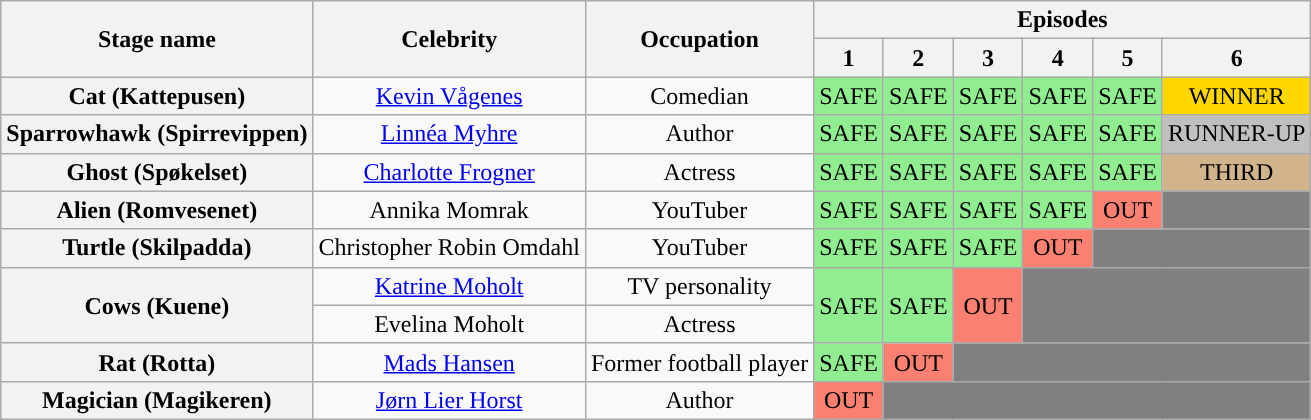<table class="wikitable" style="text-align:center; ">
<tr>
<th rowspan=2>Stage name</th>
<th rowspan=2>Celebrity</th>
<th rowspan=2>Occupation</th>
<th colspan="6">Episodes</th>
</tr>
<tr>
<th rowspan="1">1</th>
<th rowspan="1">2</th>
<th rowspan="1">3</th>
<th rowspan="1">4</th>
<th>5</th>
<th>6</th>
</tr>
<tr>
<th>Cat (Kattepusen)</th>
<td><a href='#'>Kevin Vågenes</a></td>
<td>Comedian</td>
<td bgcolor="lightgreen">SAFE</td>
<td bgcolor="lightgreen">SAFE</td>
<td bgcolor="lightgreen">SAFE</td>
<td bgcolor="lightgreen">SAFE</td>
<td bgcolor="lightgreen">SAFE</td>
<td bgcolor=gold>WINNER</td>
</tr>
<tr>
<th>Sparrowhawk (Spirrevippen)</th>
<td><a href='#'>Linnéa Myhre</a></td>
<td>Author</td>
<td bgcolor="lightgreen">SAFE</td>
<td bgcolor="lightgreen">SAFE</td>
<td bgcolor="lightgreen">SAFE</td>
<td bgcolor="lightgreen">SAFE</td>
<td bgcolor="lightgreen">SAFE</td>
<td bgcolor=silver>RUNNER-UP</td>
</tr>
<tr>
<th>Ghost (Spøkelset)</th>
<td><a href='#'>Charlotte Frogner</a></td>
<td>Actress</td>
<td bgcolor="lightgreen">SAFE</td>
<td bgcolor="lightgreen">SAFE</td>
<td bgcolor="lightgreen">SAFE</td>
<td bgcolor="lightgreen">SAFE</td>
<td bgcolor="lightgreen">SAFE</td>
<td bgcolor=tan>THIRD</td>
</tr>
<tr>
<th>Alien (Romvesenet)</th>
<td>Annika Momrak</td>
<td>YouTuber</td>
<td bgcolor="lightgreen">SAFE</td>
<td bgcolor="lightgreen">SAFE</td>
<td bgcolor="lightgreen">SAFE</td>
<td bgcolor="lightgreen">SAFE</td>
<td bgcolor=salmon>OUT</td>
<td colspan="2" bgcolor="grey"></td>
</tr>
<tr>
<th>Turtle (Skilpadda)</th>
<td>Christopher Robin Omdahl</td>
<td>YouTuber</td>
<td bgcolor="lightgreen">SAFE</td>
<td bgcolor="lightgreen">SAFE</td>
<td bgcolor="lightgreen">SAFE</td>
<td bgcolor=salmon>OUT</td>
<td colspan="3" bgcolor="grey"></td>
</tr>
<tr>
<th rowspan="2">Cows (Kuene)</th>
<td><a href='#'>Katrine Moholt</a></td>
<td>TV personality</td>
<td rowspan="2" bgcolor="lightgreen">SAFE</td>
<td rowspan="2" bgcolor="lightgreen">SAFE</td>
<td rowspan="2" bgcolor=salmon>OUT</td>
<td colspan="5" rowspan="2" bgcolor="grey"></td>
</tr>
<tr>
<td>Evelina Moholt</td>
<td>Actress</td>
</tr>
<tr>
<th>Rat (Rotta)</th>
<td><a href='#'>Mads Hansen</a></td>
<td>Former football player</td>
<td bgcolor="lightgreen">SAFE</td>
<td bgcolor=salmon>OUT</td>
<td colspan="6" bgcolor="grey"></td>
</tr>
<tr>
<th>Magician (Magikeren)</th>
<td><a href='#'>Jørn Lier Horst</a></td>
<td>Author</td>
<td bgcolor=salmon>OUT</td>
<td colspan="7" bgcolor="grey"></td>
</tr>
</table>
